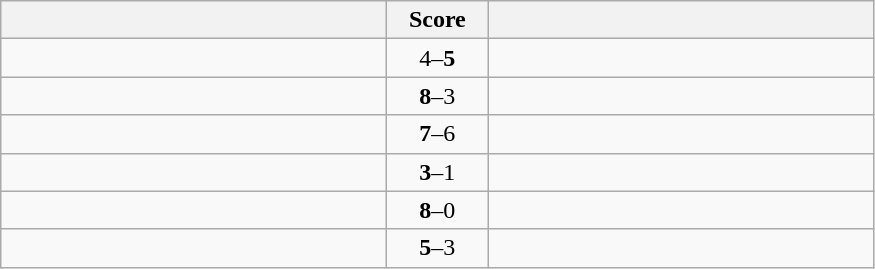<table class="wikitable" style="text-align: center;">
<tr>
<th width=250></th>
<th width=60>Score</th>
<th width=250></th>
</tr>
<tr>
<td align=left></td>
<td>4–<strong>5</strong></td>
<td align=left><strong></strong></td>
</tr>
<tr>
<td align=left><strong></strong></td>
<td><strong>8</strong>–3</td>
<td align=left></td>
</tr>
<tr>
<td align=left><strong></strong></td>
<td><strong>7</strong>–6</td>
<td align=left></td>
</tr>
<tr>
<td align=left><strong></strong></td>
<td><strong>3</strong>–1</td>
<td align=left></td>
</tr>
<tr>
<td align=left><strong></strong></td>
<td><strong>8</strong>–0</td>
<td align=left></td>
</tr>
<tr>
<td align=left><strong></strong></td>
<td><strong>5</strong>–3</td>
<td align=left></td>
</tr>
</table>
